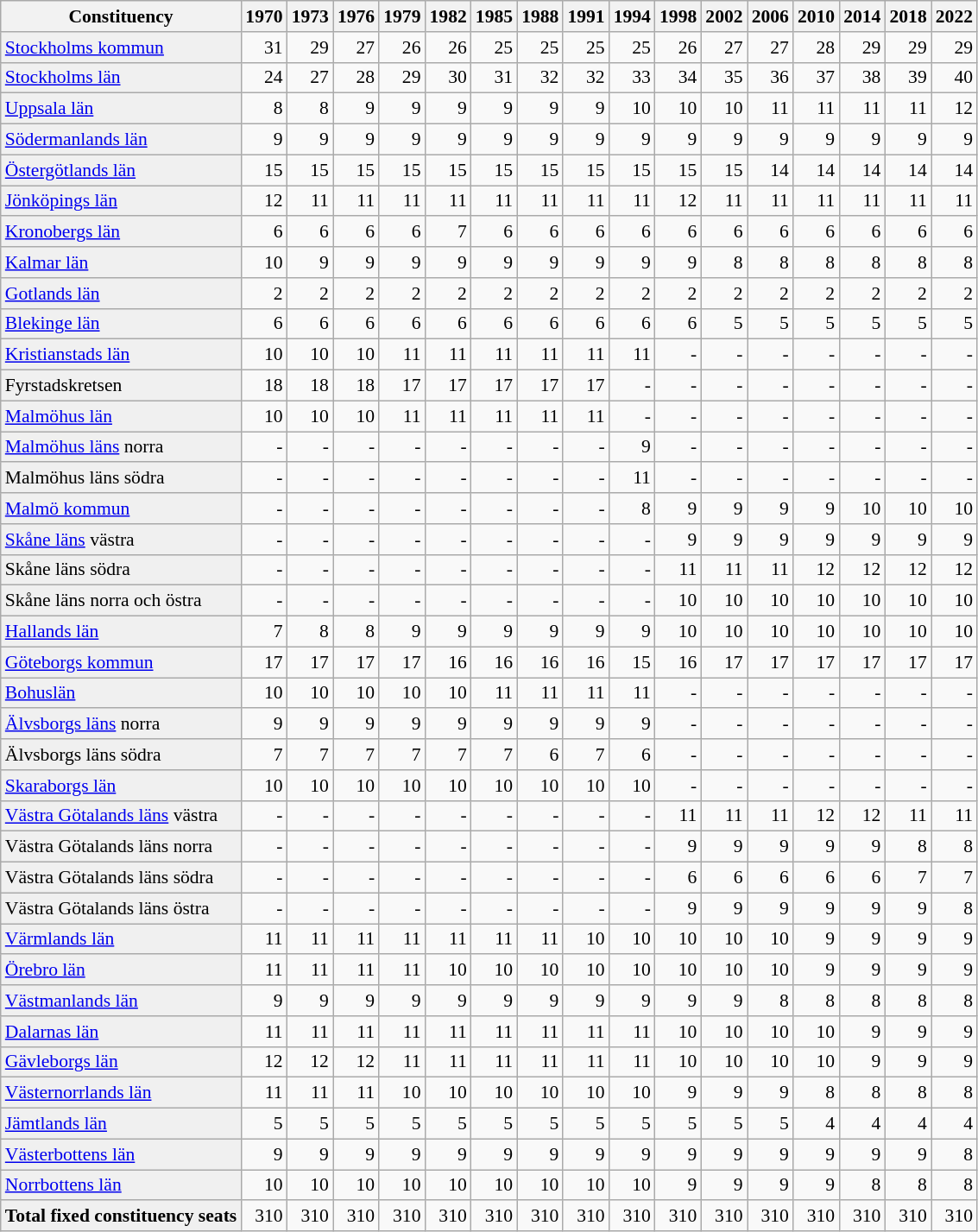<table | class="wikitable" style="font-size:90%; white-space:nowrap; text-align:right">
<tr>
<th>Constituency</th>
<th>1970</th>
<th>1973</th>
<th>1976</th>
<th>1979</th>
<th>1982</th>
<th>1985</th>
<th>1988</th>
<th>1991</th>
<th>1994</th>
<th>1998</th>
<th>2002</th>
<th>2006</th>
<th>2010</th>
<th>2014</th>
<th>2018</th>
<th>2022</th>
</tr>
<tr>
<td style="background:#F0F0F0; text-align:left"><a href='#'>Stockholms kommun</a></td>
<td>31</td>
<td>29</td>
<td>27</td>
<td>26</td>
<td>26</td>
<td>25</td>
<td>25</td>
<td>25</td>
<td>25</td>
<td>26</td>
<td>27</td>
<td>27</td>
<td>28</td>
<td>29</td>
<td>29</td>
<td>29</td>
</tr>
<tr>
<td style="background:#F0F0F0; text-align:left"><a href='#'>Stockholms län</a></td>
<td>24</td>
<td>27</td>
<td>28</td>
<td>29</td>
<td>30</td>
<td>31</td>
<td>32</td>
<td>32</td>
<td>33</td>
<td>34</td>
<td>35</td>
<td>36</td>
<td>37</td>
<td>38</td>
<td>39</td>
<td>40</td>
</tr>
<tr>
<td style="background:#F0F0F0; text-align:left"><a href='#'>Uppsala län</a></td>
<td>8</td>
<td>8</td>
<td>9</td>
<td>9</td>
<td>9</td>
<td>9</td>
<td>9</td>
<td>9</td>
<td>10</td>
<td>10</td>
<td>10</td>
<td>11</td>
<td>11</td>
<td>11</td>
<td>11</td>
<td>12</td>
</tr>
<tr>
<td style="background:#F0F0F0; text-align:left"><a href='#'>Södermanlands län</a></td>
<td>9</td>
<td>9</td>
<td>9</td>
<td>9</td>
<td>9</td>
<td>9</td>
<td>9</td>
<td>9</td>
<td>9</td>
<td>9</td>
<td>9</td>
<td>9</td>
<td>9</td>
<td>9</td>
<td>9</td>
<td>9</td>
</tr>
<tr>
<td style="background:#F0F0F0; text-align:left"><a href='#'>Östergötlands län</a></td>
<td>15</td>
<td>15</td>
<td>15</td>
<td>15</td>
<td>15</td>
<td>15</td>
<td>15</td>
<td>15</td>
<td>15</td>
<td>15</td>
<td>15</td>
<td>14</td>
<td>14</td>
<td>14</td>
<td>14</td>
<td>14</td>
</tr>
<tr>
<td style="background:#F0F0F0; text-align:left"><a href='#'>Jönköpings län</a></td>
<td>12</td>
<td>11</td>
<td>11</td>
<td>11</td>
<td>11</td>
<td>11</td>
<td>11</td>
<td>11</td>
<td>11</td>
<td>12</td>
<td>11</td>
<td>11</td>
<td 11>11</td>
<td>11</td>
<td>11</td>
<td>11</td>
</tr>
<tr>
<td style="background:#F0F0F0; text-align:left"><a href='#'>Kronobergs län</a></td>
<td>6</td>
<td>6</td>
<td>6</td>
<td>6</td>
<td>7</td>
<td>6</td>
<td>6</td>
<td>6</td>
<td>6</td>
<td>6</td>
<td>6</td>
<td>6</td>
<td>6</td>
<td>6</td>
<td>6</td>
<td>6</td>
</tr>
<tr>
<td style="background:#F0F0F0; text-align:left"><a href='#'>Kalmar län</a></td>
<td>10</td>
<td>9</td>
<td>9</td>
<td>9</td>
<td>9</td>
<td>9</td>
<td>9</td>
<td>9</td>
<td>9</td>
<td>9</td>
<td>8</td>
<td>8</td>
<td>8</td>
<td>8</td>
<td>8</td>
<td>8</td>
</tr>
<tr>
<td style="background:#F0F0F0; text-align:left"><a href='#'>Gotlands län</a></td>
<td>2</td>
<td>2</td>
<td>2</td>
<td>2</td>
<td>2</td>
<td>2</td>
<td>2</td>
<td>2</td>
<td>2</td>
<td>2</td>
<td>2</td>
<td>2</td>
<td>2</td>
<td>2</td>
<td>2</td>
<td>2</td>
</tr>
<tr>
<td style="background:#F0F0F0; text-align:left"><a href='#'>Blekinge län</a></td>
<td>6</td>
<td>6</td>
<td>6</td>
<td>6</td>
<td>6</td>
<td>6</td>
<td>6</td>
<td>6</td>
<td>6</td>
<td>6</td>
<td>5</td>
<td>5</td>
<td>5</td>
<td>5</td>
<td>5</td>
<td>5</td>
</tr>
<tr>
<td style="background:#F0F0F0; text-align:left"><a href='#'>Kristianstads län</a></td>
<td>10</td>
<td>10</td>
<td>10</td>
<td>11</td>
<td>11</td>
<td>11</td>
<td>11</td>
<td>11</td>
<td>11</td>
<td>-</td>
<td>-</td>
<td>-</td>
<td>-</td>
<td>-</td>
<td>-</td>
<td>-</td>
</tr>
<tr>
<td style="background:#F0F0F0; text-align:left">Fyrstadskretsen</td>
<td>18</td>
<td>18</td>
<td>18</td>
<td>17</td>
<td>17</td>
<td>17</td>
<td>17</td>
<td>17</td>
<td>-</td>
<td>-</td>
<td>-</td>
<td>-</td>
<td>-</td>
<td>-</td>
<td>-</td>
<td>-</td>
</tr>
<tr>
<td style="background:#F0F0F0; text-align:left"><a href='#'>Malmöhus län</a></td>
<td>10</td>
<td>10</td>
<td>10</td>
<td>11</td>
<td>11</td>
<td>11</td>
<td>11</td>
<td>11</td>
<td>-</td>
<td>-</td>
<td>-</td>
<td>-</td>
<td>-</td>
<td>-</td>
<td>-</td>
<td>-</td>
</tr>
<tr>
<td style="background:#F0F0F0; text-align:left"><a href='#'>Malmöhus läns</a> norra</td>
<td>-</td>
<td>-</td>
<td>-</td>
<td>-</td>
<td>-</td>
<td>-</td>
<td>-</td>
<td>-</td>
<td>9</td>
<td>-</td>
<td>-</td>
<td>-</td>
<td>-</td>
<td>-</td>
<td>-</td>
<td>-</td>
</tr>
<tr>
<td style="background:#F0F0F0; text-align:left">Malmöhus läns södra</td>
<td>-</td>
<td>-</td>
<td>-</td>
<td>-</td>
<td>-</td>
<td>-</td>
<td>-</td>
<td>-</td>
<td>11</td>
<td>-</td>
<td>-</td>
<td>-</td>
<td>-</td>
<td>-</td>
<td>-</td>
<td>-</td>
</tr>
<tr>
<td style="background:#F0F0F0; text-align:left"><a href='#'>Malmö kommun</a></td>
<td>-</td>
<td>-</td>
<td>-</td>
<td>-</td>
<td>-</td>
<td>-</td>
<td>-</td>
<td>-</td>
<td>8</td>
<td>9</td>
<td>9</td>
<td>9</td>
<td>9</td>
<td>10</td>
<td>10</td>
<td>10</td>
</tr>
<tr>
<td style="background:#F0F0F0; text-align:left"><a href='#'>Skåne läns</a> västra</td>
<td>-</td>
<td>-</td>
<td>-</td>
<td>-</td>
<td>-</td>
<td>-</td>
<td>-</td>
<td>-</td>
<td>-</td>
<td>9</td>
<td>9</td>
<td>9</td>
<td>9</td>
<td>9</td>
<td>9</td>
<td>9</td>
</tr>
<tr>
<td style="background:#F0F0F0; text-align:left">Skåne läns södra</td>
<td>-</td>
<td>-</td>
<td>-</td>
<td>-</td>
<td>-</td>
<td>-</td>
<td>-</td>
<td>-</td>
<td>-</td>
<td>11</td>
<td>11</td>
<td>11</td>
<td>12</td>
<td>12</td>
<td>12</td>
<td>12</td>
</tr>
<tr>
<td style="background:#F0F0F0; text-align:left">Skåne läns norra och östra</td>
<td>-</td>
<td>-</td>
<td>-</td>
<td>-</td>
<td>-</td>
<td>-</td>
<td>-</td>
<td>-</td>
<td>-</td>
<td>10</td>
<td>10</td>
<td>10</td>
<td>10</td>
<td>10</td>
<td>10</td>
<td>10</td>
</tr>
<tr>
<td style="background:#F0F0F0; text-align:left"><a href='#'>Hallands län</a></td>
<td>7</td>
<td>8</td>
<td>8</td>
<td>9</td>
<td>9</td>
<td>9</td>
<td>9</td>
<td>9</td>
<td>9</td>
<td>10</td>
<td>10</td>
<td>10</td>
<td>10</td>
<td>10</td>
<td>10</td>
<td>10</td>
</tr>
<tr>
<td style="background:#F0F0F0; text-align:left"><a href='#'>Göteborgs kommun</a></td>
<td>17</td>
<td>17</td>
<td>17</td>
<td>17</td>
<td>16</td>
<td>16</td>
<td>16</td>
<td>16</td>
<td>15</td>
<td>16</td>
<td>17</td>
<td>17</td>
<td>17</td>
<td>17</td>
<td>17</td>
<td>17</td>
</tr>
<tr>
<td style="background:#F0F0F0; text-align:left"><a href='#'>Bohuslän</a></td>
<td>10</td>
<td>10</td>
<td>10</td>
<td>10</td>
<td>10</td>
<td>11</td>
<td>11</td>
<td>11</td>
<td>11</td>
<td>-</td>
<td>-</td>
<td>-</td>
<td>-</td>
<td>-</td>
<td>-</td>
<td>-</td>
</tr>
<tr>
<td style="background:#F0F0F0; text-align:left"><a href='#'>Älvsborgs läns</a> norra</td>
<td>9</td>
<td>9</td>
<td>9</td>
<td>9</td>
<td>9</td>
<td>9</td>
<td>9</td>
<td>9</td>
<td>9</td>
<td>-</td>
<td>-</td>
<td>-</td>
<td>-</td>
<td>-</td>
<td>-</td>
<td>-</td>
</tr>
<tr>
<td style="background:#F0F0F0; text-align:left">Älvsborgs läns södra</td>
<td>7</td>
<td>7</td>
<td>7</td>
<td>7</td>
<td>7</td>
<td>7</td>
<td>6</td>
<td>7</td>
<td>6</td>
<td>-</td>
<td>-</td>
<td>-</td>
<td>-</td>
<td>-</td>
<td>-</td>
<td>-</td>
</tr>
<tr>
<td style="background:#F0F0F0; text-align:left"><a href='#'>Skaraborgs län</a></td>
<td>10</td>
<td>10</td>
<td>10</td>
<td>10</td>
<td>10</td>
<td>10</td>
<td>10</td>
<td>10</td>
<td>10</td>
<td>-</td>
<td>-</td>
<td>-</td>
<td>-</td>
<td>-</td>
<td>-</td>
<td>-</td>
</tr>
<tr>
<td style="background:#F0F0F0; text-align:left"><a href='#'>Västra Götalands läns</a> västra</td>
<td>-</td>
<td>-</td>
<td>-</td>
<td>-</td>
<td>-</td>
<td>-</td>
<td>-</td>
<td>-</td>
<td>-</td>
<td>11</td>
<td>11</td>
<td>11</td>
<td>12</td>
<td>12</td>
<td>11</td>
<td>11</td>
</tr>
<tr>
<td style="background:#F0F0F0; text-align:left">Västra Götalands läns norra</td>
<td>-</td>
<td>-</td>
<td>-</td>
<td>-</td>
<td>-</td>
<td>-</td>
<td>-</td>
<td>-</td>
<td>-</td>
<td>9</td>
<td>9</td>
<td>9</td>
<td>9</td>
<td>9</td>
<td>8</td>
<td>8</td>
</tr>
<tr>
<td style="background:#F0F0F0; text-align:left">Västra Götalands läns södra</td>
<td>-</td>
<td>-</td>
<td>-</td>
<td>-</td>
<td>-</td>
<td>-</td>
<td>-</td>
<td>-</td>
<td>-</td>
<td>6</td>
<td>6</td>
<td>6</td>
<td>6</td>
<td>6</td>
<td>7</td>
<td>7</td>
</tr>
<tr>
<td style="background:#F0F0F0; text-align:left">Västra Götalands läns östra</td>
<td>-</td>
<td>-</td>
<td>-</td>
<td>-</td>
<td>-</td>
<td>-</td>
<td>-</td>
<td>-</td>
<td>-</td>
<td>9</td>
<td>9</td>
<td>9</td>
<td>9</td>
<td>9</td>
<td>9</td>
<td>8</td>
</tr>
<tr>
<td style="background:#F0F0F0; text-align:left"><a href='#'>Värmlands län</a></td>
<td>11</td>
<td>11</td>
<td>11</td>
<td>11</td>
<td>11</td>
<td>11</td>
<td>11</td>
<td>10</td>
<td>10</td>
<td>10</td>
<td>10</td>
<td>10</td>
<td>9</td>
<td>9</td>
<td>9</td>
<td>9</td>
</tr>
<tr>
<td style="background:#F0F0F0; text-align:left"><a href='#'>Örebro län</a></td>
<td>11</td>
<td>11</td>
<td>11</td>
<td>11</td>
<td>10</td>
<td>10</td>
<td>10</td>
<td>10</td>
<td>10</td>
<td>10</td>
<td>10</td>
<td>10</td>
<td>9</td>
<td>9</td>
<td>9</td>
<td>9</td>
</tr>
<tr>
<td style="background:#F0F0F0; text-align:left"><a href='#'>Västmanlands län</a></td>
<td>9</td>
<td>9</td>
<td>9</td>
<td>9</td>
<td>9</td>
<td>9</td>
<td>9</td>
<td>9</td>
<td>9</td>
<td>9</td>
<td>9</td>
<td>8</td>
<td>8</td>
<td>8</td>
<td>8</td>
<td>8</td>
</tr>
<tr>
<td style="background:#F0F0F0; text-align:left"><a href='#'>Dalarnas län</a></td>
<td>11</td>
<td>11</td>
<td>11</td>
<td>11</td>
<td>11</td>
<td>11</td>
<td>11</td>
<td>11</td>
<td>11</td>
<td>10</td>
<td>10</td>
<td>10</td>
<td>10</td>
<td>9</td>
<td>9</td>
<td>9</td>
</tr>
<tr>
<td style="background:#F0F0F0; text-align:left"><a href='#'>Gävleborgs län</a></td>
<td>12</td>
<td>12</td>
<td>12</td>
<td>11</td>
<td>11</td>
<td>11</td>
<td>11</td>
<td>11</td>
<td>11</td>
<td>10</td>
<td>10</td>
<td>10</td>
<td>10</td>
<td>9</td>
<td>9</td>
<td>9</td>
</tr>
<tr>
<td style="background:#F0F0F0; text-align:left"><a href='#'>Västernorrlands län</a></td>
<td>11</td>
<td>11</td>
<td>11</td>
<td>10</td>
<td>10</td>
<td>10</td>
<td>10</td>
<td>10</td>
<td>10</td>
<td>9</td>
<td>9</td>
<td>9</td>
<td>8</td>
<td>8</td>
<td>8</td>
<td>8</td>
</tr>
<tr>
<td style="background:#F0F0F0; text-align:left"><a href='#'>Jämtlands län</a></td>
<td>5</td>
<td>5</td>
<td>5</td>
<td>5</td>
<td>5</td>
<td>5</td>
<td>5</td>
<td>5</td>
<td>5</td>
<td>5</td>
<td>5</td>
<td>5</td>
<td>4</td>
<td>4</td>
<td>4</td>
<td>4</td>
</tr>
<tr>
<td style="background:#F0F0F0; text-align:left"><a href='#'>Västerbottens län</a></td>
<td>9</td>
<td>9</td>
<td>9</td>
<td>9</td>
<td>9</td>
<td>9</td>
<td>9</td>
<td>9</td>
<td>9</td>
<td>9</td>
<td>9</td>
<td>9</td>
<td>9</td>
<td>9</td>
<td>9</td>
<td>8</td>
</tr>
<tr>
<td style="background:#F0F0F0; text-align:left"><a href='#'>Norrbottens län</a></td>
<td>10</td>
<td>10</td>
<td>10</td>
<td>10</td>
<td>10</td>
<td>10</td>
<td>10</td>
<td>10</td>
<td>10</td>
<td>9</td>
<td>9</td>
<td>9</td>
<td>9</td>
<td>8</td>
<td>8</td>
<td>8</td>
</tr>
<tr>
<td style="background:#F0F0F0; text-align:left"><strong>Total fixed constituency seats</strong></td>
<td>310</td>
<td>310</td>
<td>310</td>
<td>310</td>
<td>310</td>
<td>310</td>
<td>310</td>
<td>310</td>
<td>310</td>
<td>310</td>
<td>310</td>
<td>310</td>
<td>310</td>
<td>310</td>
<td>310</td>
<td>310</td>
</tr>
</table>
